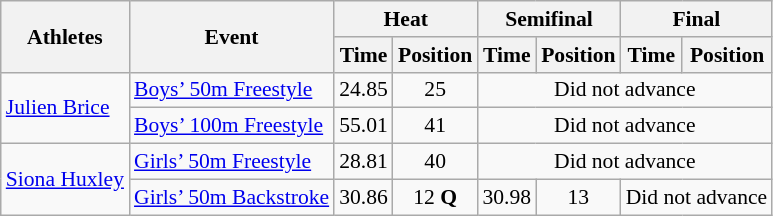<table class="wikitable" border="1" style="font-size:90%">
<tr>
<th rowspan=2>Athletes</th>
<th rowspan=2>Event</th>
<th colspan=2>Heat</th>
<th colspan=2>Semifinal</th>
<th colspan=2>Final</th>
</tr>
<tr>
<th>Time</th>
<th>Position</th>
<th>Time</th>
<th>Position</th>
<th>Time</th>
<th>Position</th>
</tr>
<tr>
<td rowspan=2><a href='#'>Julien Brice</a></td>
<td><a href='#'>Boys’ 50m Freestyle</a></td>
<td align=center>24.85</td>
<td align=center>25</td>
<td colspan="4" align=center>Did not advance</td>
</tr>
<tr>
<td><a href='#'>Boys’ 100m Freestyle</a></td>
<td align=center>55.01</td>
<td align=center>41</td>
<td colspan="4" align=center>Did not advance</td>
</tr>
<tr>
<td rowspan=2><a href='#'>Siona Huxley</a></td>
<td><a href='#'>Girls’ 50m Freestyle</a></td>
<td align=center>28.81</td>
<td align=center>40</td>
<td colspan="4" align=center>Did not advance</td>
</tr>
<tr>
<td><a href='#'>Girls’ 50m Backstroke</a></td>
<td align=center>30.86</td>
<td align=center>12 <strong>Q</strong></td>
<td align=center>30.98</td>
<td align=center>13</td>
<td colspan="2" align=center>Did not advance</td>
</tr>
</table>
